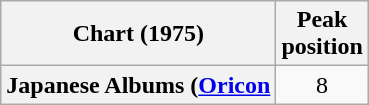<table class="wikitable sortable plainrowheaders" style="text-align:center;">
<tr>
<th>Chart (1975)</th>
<th>Peak<br>position</th>
</tr>
<tr>
<th scope="row">Japanese Albums (<a href='#'>Oricon</a></th>
<td>8</td>
</tr>
</table>
